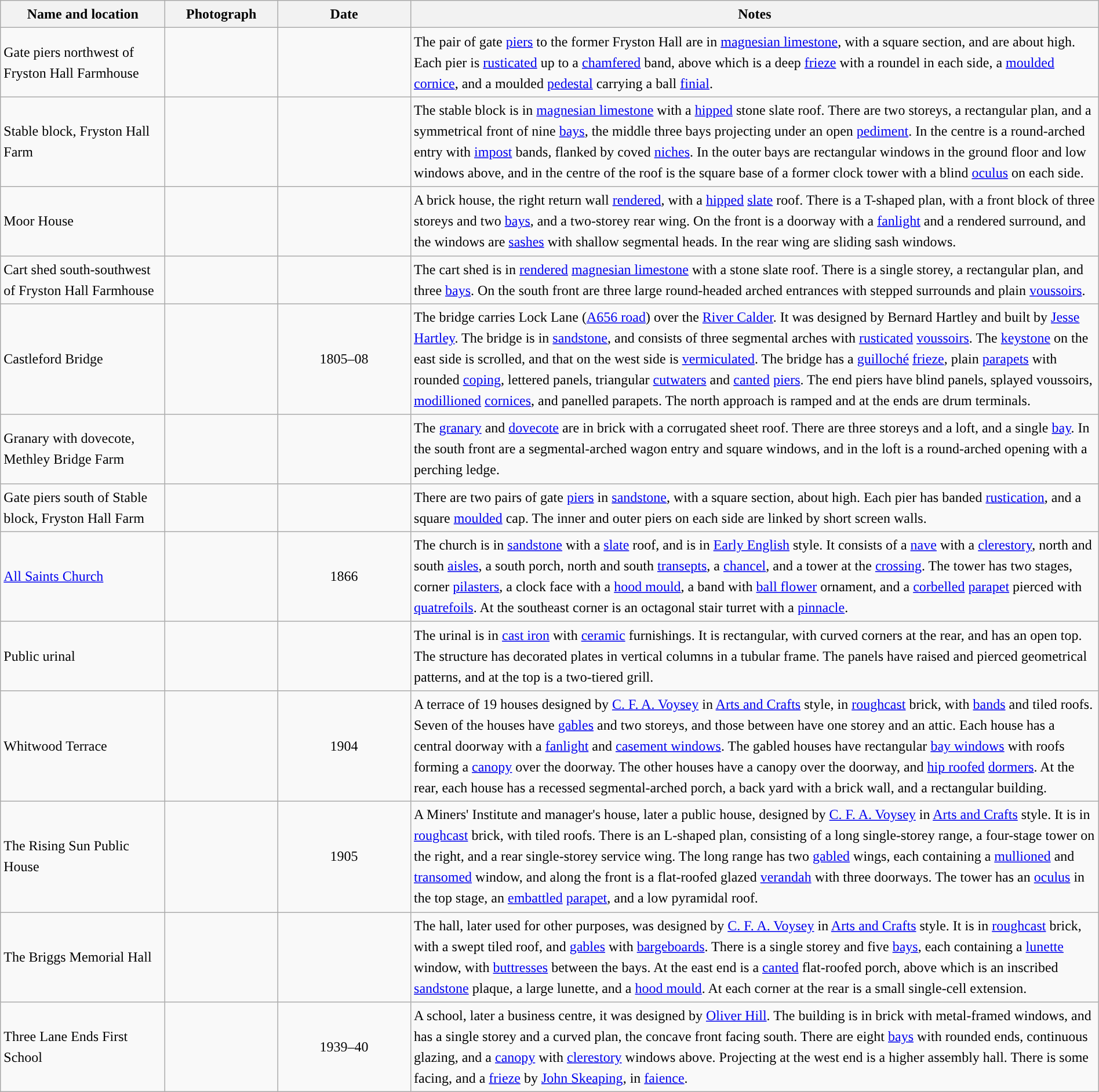<table class="wikitable sortable plainrowheaders" style="width:100%;border:0px;text-align:left;line-height:150%;">
<tr>
<th scope="col"  style="width:150px">Name and location</th>
<th scope="col"  style="width:100px" class="unsortable">Photograph</th>
<th scope="col"  style="width:120px">Date</th>
<th scope="col"  style="width:650px" class="unsortable">Notes</th>
</tr>
<tr>
<td>Gate piers northwest of Fryston Hall Farmhouse<br><small></small></td>
<td></td>
<td align="center"></td>
<td>The pair of gate <a href='#'>piers</a> to the former Fryston Hall are in <a href='#'>magnesian limestone</a>, with a square section, and are about  high.  Each pier is <a href='#'>rusticated</a> up to a <a href='#'>chamfered</a> band, above which is a deep <a href='#'>frieze</a> with a roundel in each side, a <a href='#'>moulded</a> <a href='#'>cornice</a>, and a moulded <a href='#'>pedestal</a> carrying a ball <a href='#'>finial</a>.</td>
</tr>
<tr>
<td>Stable block, Fryston Hall Farm<br><small></small></td>
<td></td>
<td align="center"></td>
<td>The stable block is in <a href='#'>magnesian limestone</a> with a <a href='#'>hipped</a> stone slate roof.  There are two storeys, a rectangular plan, and a symmetrical front of nine <a href='#'>bays</a>, the middle three bays projecting under an open <a href='#'>pediment</a>.  In the centre is a round-arched entry with <a href='#'>impost</a> bands, flanked by coved <a href='#'>niches</a>.  In the outer bays are rectangular windows in the ground floor and low windows above, and in the centre of the roof is the square base of a former clock tower with a blind <a href='#'>oculus</a> on each side.</td>
</tr>
<tr>
<td>Moor House<br><small></small></td>
<td></td>
<td align="center"></td>
<td>A brick house, the right return wall <a href='#'>rendered</a>, with a <a href='#'>hipped</a> <a href='#'>slate</a> roof.  There is a T-shaped plan, with a front block of three storeys and two <a href='#'>bays</a>, and a two-storey rear wing.  On the front is a doorway with a <a href='#'>fanlight</a> and a rendered surround, and the windows are <a href='#'>sashes</a> with shallow segmental heads.  In the rear wing are sliding sash windows.</td>
</tr>
<tr>
<td>Cart shed south-southwest of Fryston Hall Farmhouse<br><small></small></td>
<td></td>
<td align="center"></td>
<td>The cart shed is in <a href='#'>rendered</a> <a href='#'>magnesian limestone</a> with a stone slate roof.  There is a single storey, a rectangular plan, and three <a href='#'>bays</a>.  On the south front are three large round-headed arched entrances with stepped surrounds and plain <a href='#'>voussoirs</a>.</td>
</tr>
<tr>
<td>Castleford Bridge<br><small></small></td>
<td></td>
<td align="center">1805–08</td>
<td>The bridge carries Lock Lane (<a href='#'>A656 road</a>) over the <a href='#'>River Calder</a>.  It was designed by Bernard Hartley and built by <a href='#'>Jesse Hartley</a>.  The bridge is in <a href='#'>sandstone</a>, and consists of three segmental arches with <a href='#'>rusticated</a> <a href='#'>voussoirs</a>.  The <a href='#'>keystone</a> on the east side is scrolled, and that on the west side is <a href='#'>vermiculated</a>.  The bridge has a <a href='#'>guilloché</a> <a href='#'>frieze</a>, plain <a href='#'>parapets</a> with rounded <a href='#'>coping</a>, lettered panels, triangular <a href='#'>cutwaters</a> and <a href='#'>canted</a> <a href='#'>piers</a>.  The end piers have blind panels, splayed voussoirs, <a href='#'>modillioned</a> <a href='#'>cornices</a>, and panelled parapets.  The north approach is ramped and at the ends are drum terminals.</td>
</tr>
<tr>
<td>Granary with dovecote,<br>Methley Bridge Farm<br><small></small></td>
<td></td>
<td align="center"></td>
<td>The <a href='#'>granary</a> and <a href='#'>dovecote</a> are in brick with a corrugated sheet roof.  There are three storeys and a loft, and a single <a href='#'>bay</a>.  In the south front are a segmental-arched wagon entry and square windows, and in the loft is a round-arched opening with a perching ledge.</td>
</tr>
<tr>
<td>Gate piers south of Stable block, Fryston Hall Farm<br><small></small></td>
<td></td>
<td align="center"></td>
<td>There are two pairs of gate <a href='#'>piers</a> in <a href='#'>sandstone</a>, with a square section, about  high.  Each pier has banded <a href='#'>rustication</a>, and a square <a href='#'>moulded</a> cap.  The inner and outer piers on each side are linked by short screen walls.</td>
</tr>
<tr>
<td><a href='#'>All Saints Church</a><br><small></small></td>
<td></td>
<td align="center">1866</td>
<td>The church is in <a href='#'>sandstone</a> with a <a href='#'>slate</a> roof, and is in <a href='#'>Early English</a> style.  It consists of a <a href='#'>nave</a> with a <a href='#'>clerestory</a>, north and south <a href='#'>aisles</a>, a south porch, north and south <a href='#'>transepts</a>, a <a href='#'>chancel</a>, and a tower at the <a href='#'>crossing</a>.  The tower has two stages, corner <a href='#'>pilasters</a>, a clock face with a <a href='#'>hood mould</a>, a band with <a href='#'>ball flower</a> ornament, and a <a href='#'>corbelled</a> <a href='#'>parapet</a> pierced with <a href='#'>quatrefoils</a>.  At the southeast corner is an octagonal stair turret with a <a href='#'>pinnacle</a>.</td>
</tr>
<tr>
<td>Public urinal<br><small></small></td>
<td></td>
<td align="center"></td>
<td>The urinal is in <a href='#'>cast iron</a> with <a href='#'>ceramic</a> furnishings.  It is rectangular, with curved corners at the rear, and has an open top.  The structure has decorated plates in vertical columns in a tubular frame.  The panels have raised and pierced geometrical patterns, and at the top is a two-tiered grill.</td>
</tr>
<tr>
<td>Whitwood Terrace<br><small></small></td>
<td></td>
<td align="center">1904</td>
<td>A terrace of 19 houses designed by <a href='#'>C. F. A. Voysey</a> in <a href='#'>Arts and Crafts</a> style, in <a href='#'>roughcast</a> brick, with <a href='#'>bands</a> and tiled roofs. Seven of the houses have <a href='#'>gables</a> and two storeys, and those between have one storey and an attic.  Each house has a central doorway with a <a href='#'>fanlight</a> and <a href='#'>casement windows</a>.  The gabled houses have rectangular <a href='#'>bay windows</a> with roofs forming a <a href='#'>canopy</a> over the doorway.  The other houses have a canopy over the doorway, and <a href='#'>hip roofed</a> <a href='#'>dormers</a>.  At the rear, each house has a recessed segmental-arched porch, a back yard with a brick wall, and a rectangular building.</td>
</tr>
<tr>
<td>The Rising Sun Public House<br><small></small></td>
<td></td>
<td align="center">1905</td>
<td>A Miners' Institute and manager's house, later a public house, designed by <a href='#'>C. F. A. Voysey</a> in <a href='#'>Arts and Crafts</a> style.  It is in <a href='#'>roughcast</a> brick, with tiled roofs.  There is an L-shaped plan, consisting of a long single-storey range, a four-stage tower on the right, and a rear single-storey service wing.  The long range has two <a href='#'>gabled</a> wings, each containing a <a href='#'>mullioned</a> and <a href='#'>transomed</a> window, and along the front is a flat-roofed glazed <a href='#'>verandah</a> with three doorways.  The tower has an <a href='#'>oculus</a> in the top stage, an <a href='#'>embattled</a> <a href='#'>parapet</a>, and a low pyramidal roof.</td>
</tr>
<tr>
<td>The Briggs Memorial Hall<br><small></small></td>
<td></td>
<td align="center"></td>
<td>The hall, later used for other purposes, was designed by <a href='#'>C. F. A. Voysey</a> in <a href='#'>Arts and Crafts</a> style.  It is in <a href='#'>roughcast</a> brick, with a swept tiled roof, and <a href='#'>gables</a> with <a href='#'>bargeboards</a>.  There is a single storey and five <a href='#'>bays</a>, each containing a <a href='#'>lunette</a> window, with <a href='#'>buttresses</a> between the bays.  At the east end is a <a href='#'>canted</a> flat-roofed porch, above which is an inscribed <a href='#'>sandstone</a> plaque, a large lunette, and a <a href='#'>hood mould</a>.  At each corner at the rear is a small single-cell extension.</td>
</tr>
<tr>
<td>Three Lane Ends First School<br><small></small></td>
<td></td>
<td align="center">1939–40</td>
<td>A school, later a business centre, it was designed by <a href='#'>Oliver Hill</a>.  The building is in brick with metal-framed windows, and has a single storey and a curved plan, the concave front facing south.  There are eight <a href='#'>bays</a> with rounded ends, continuous glazing, and a <a href='#'>canopy</a> with <a href='#'>clerestory</a> windows above.  Projecting at the west end is a higher assembly hall.  There is some facing, and a <a href='#'>frieze</a> by <a href='#'>John Skeaping</a>, in <a href='#'>faience</a>.</td>
</tr>
<tr>
</tr>
</table>
